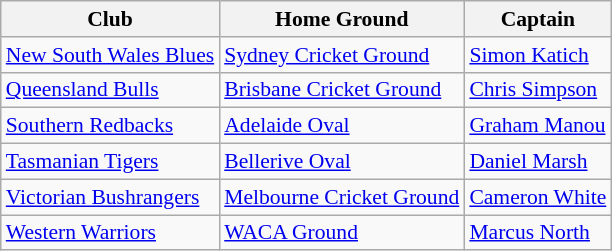<table class="wikitable" style="border-collapse:collapse; font-size:90%;">
<tr>
<th>Club</th>
<th>Home Ground</th>
<th>Captain</th>
</tr>
<tr>
<td><a href='#'>New South Wales Blues</a></td>
<td><a href='#'>Sydney Cricket Ground</a></td>
<td><a href='#'>Simon Katich</a></td>
</tr>
<tr>
<td><a href='#'>Queensland Bulls</a></td>
<td><a href='#'>Brisbane Cricket Ground</a></td>
<td><a href='#'>Chris Simpson</a></td>
</tr>
<tr>
<td><a href='#'>Southern Redbacks</a></td>
<td><a href='#'>Adelaide Oval</a></td>
<td><a href='#'>Graham Manou</a></td>
</tr>
<tr>
<td><a href='#'>Tasmanian Tigers</a></td>
<td><a href='#'>Bellerive Oval</a></td>
<td><a href='#'>Daniel Marsh</a></td>
</tr>
<tr>
<td><a href='#'>Victorian Bushrangers</a></td>
<td><a href='#'>Melbourne Cricket Ground</a></td>
<td><a href='#'>Cameron White</a></td>
</tr>
<tr>
<td><a href='#'>Western Warriors</a></td>
<td><a href='#'>WACA Ground</a></td>
<td><a href='#'>Marcus North</a></td>
</tr>
</table>
